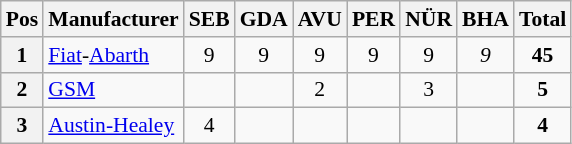<table class="wikitable" style="font-size: 90%;">
<tr>
<th>Pos</th>
<th>Manufacturer</th>
<th> SEB</th>
<th> GDA</th>
<th> AVU</th>
<th> PER</th>
<th> NÜR</th>
<th> BHA</th>
<th>Total</th>
</tr>
<tr>
<th>1</th>
<td> <a href='#'>Fiat</a>-<a href='#'>Abarth</a></td>
<td align=center>9</td>
<td align=center>9</td>
<td align=center>9</td>
<td align=center>9</td>
<td align=center>9</td>
<td align=center><em>9</em></td>
<td align=center><strong>45</strong></td>
</tr>
<tr>
<th>2</th>
<td> <a href='#'>GSM</a></td>
<td></td>
<td></td>
<td align=center>2</td>
<td></td>
<td align=center>3</td>
<td></td>
<td align=center><strong>5</strong></td>
</tr>
<tr>
<th>3</th>
<td> <a href='#'>Austin-Healey</a></td>
<td align=center>4</td>
<td></td>
<td></td>
<td></td>
<td></td>
<td></td>
<td align=center><strong>4</strong></td>
</tr>
</table>
